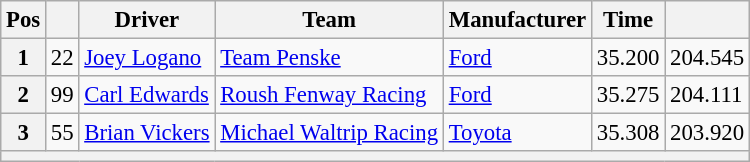<table class="wikitable" style="font-size:95%">
<tr>
<th>Pos</th>
<th></th>
<th>Driver</th>
<th>Team</th>
<th>Manufacturer</th>
<th>Time</th>
<th></th>
</tr>
<tr>
<th>1</th>
<td>22</td>
<td><a href='#'>Joey Logano</a></td>
<td><a href='#'>Team Penske</a></td>
<td><a href='#'>Ford</a></td>
<td>35.200</td>
<td>204.545</td>
</tr>
<tr>
<th>2</th>
<td>99</td>
<td><a href='#'>Carl Edwards</a></td>
<td><a href='#'>Roush Fenway Racing</a></td>
<td><a href='#'>Ford</a></td>
<td>35.275</td>
<td>204.111</td>
</tr>
<tr>
<th>3</th>
<td>55</td>
<td><a href='#'>Brian Vickers</a></td>
<td><a href='#'>Michael Waltrip Racing</a></td>
<td><a href='#'>Toyota</a></td>
<td>35.308</td>
<td>203.920</td>
</tr>
<tr>
<th colspan="7"></th>
</tr>
</table>
